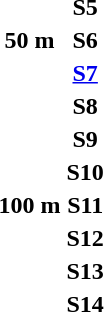<table>
<tr>
<th rowspan=3>50 m</th>
<th>S5</th>
<td></td>
<td></td>
<td></td>
</tr>
<tr>
<th>S6</th>
<td></td>
<td></td>
<td></td>
</tr>
<tr>
<th><a href='#'>S7</a></th>
<td></td>
<td></td>
<td></td>
</tr>
<tr>
<th rowspan=7>100 m</th>
<th>S8</th>
<td></td>
<td></td>
<td></td>
</tr>
<tr>
<th>S9</th>
<td></td>
<td></td>
<td></td>
</tr>
<tr>
<th>S10</th>
<td></td>
<td></td>
<td></td>
</tr>
<tr>
<th>S11</th>
<td></td>
<td></td>
<td></td>
</tr>
<tr>
<th>S12</th>
<td></td>
<td></td>
<td></td>
</tr>
<tr>
<th>S13</th>
<td></td>
<td></td>
<td></td>
</tr>
<tr>
<th>S14</th>
<td></td>
<td></td>
<td></td>
</tr>
</table>
